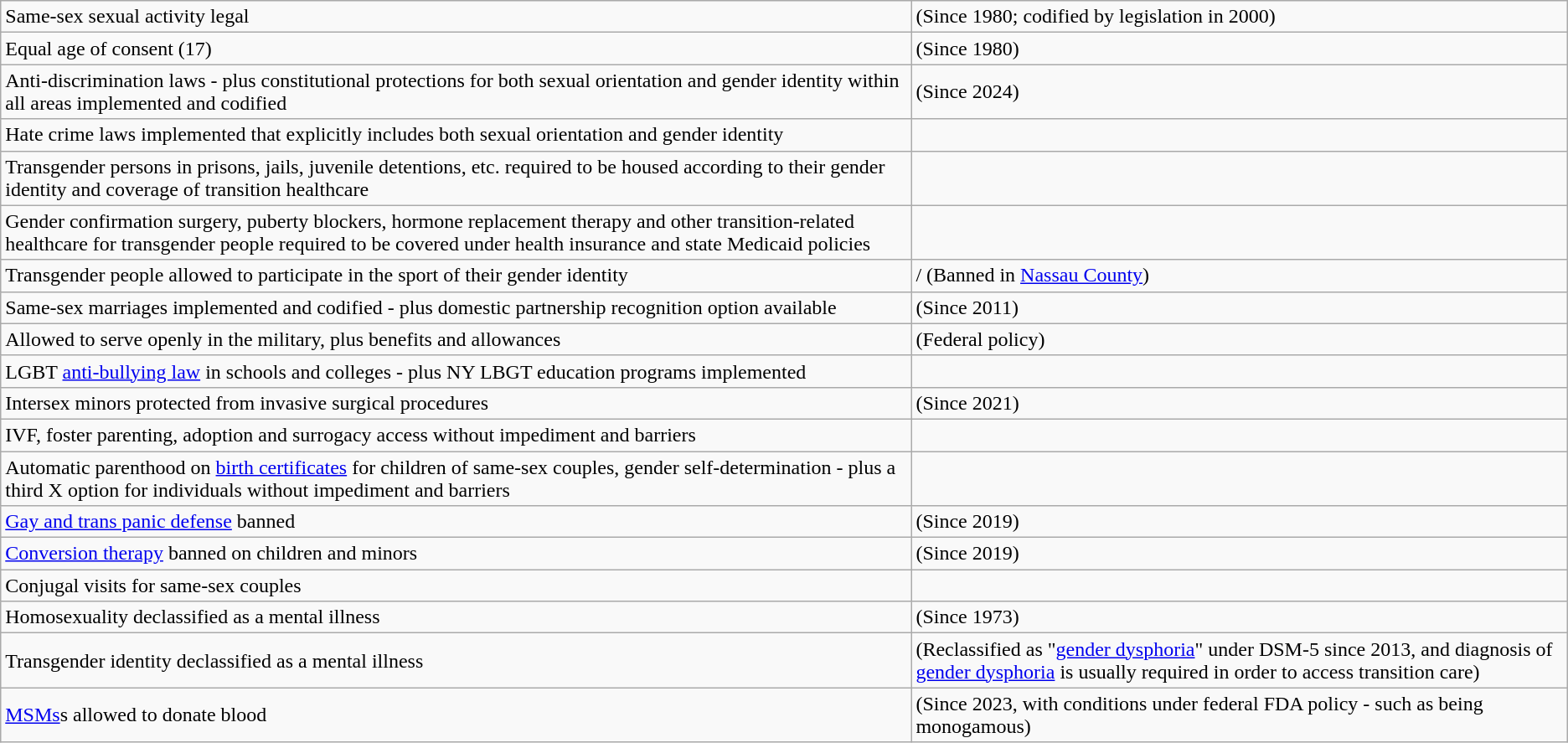<table class="wikitable">
<tr>
<td>Same-sex sexual activity legal</td>
<td> (Since 1980; codified by legislation in 2000)</td>
</tr>
<tr>
<td>Equal age of consent (17)</td>
<td> (Since 1980)</td>
</tr>
<tr>
<td>Anti-discrimination laws - plus constitutional protections for both sexual orientation and gender identity within all areas implemented and codified</td>
<td> (Since 2024)</td>
</tr>
<tr>
<td>Hate crime laws implemented that explicitly includes both sexual orientation and gender identity</td>
<td></td>
</tr>
<tr>
<td>Transgender persons in prisons, jails, juvenile detentions, etc. required to be housed according to their gender identity and coverage of transition healthcare</td>
<td></td>
</tr>
<tr>
<td>Gender confirmation surgery, puberty blockers, hormone replacement therapy and other transition-related healthcare for transgender people required to be covered under health insurance and state Medicaid policies</td>
<td></td>
</tr>
<tr>
<td>Transgender people allowed to participate in the sport of their gender identity</td>
<td>/ (Banned in <a href='#'>Nassau County</a>)</td>
</tr>
<tr>
<td>Same-sex marriages implemented and codified - plus domestic partnership recognition option available</td>
<td> (Since 2011)</td>
</tr>
<tr>
<td>Allowed to serve openly in the military, plus benefits and allowances</td>
<td> (Federal policy)</td>
</tr>
<tr>
<td>LGBT <a href='#'>anti-bullying law</a> in schools and colleges - plus NY LBGT education programs implemented</td>
<td></td>
</tr>
<tr>
<td>Intersex minors protected from invasive surgical procedures</td>
<td> (Since 2021)</td>
</tr>
<tr>
<td>IVF, foster parenting, adoption and surrogacy access without impediment and barriers</td>
<td></td>
</tr>
<tr>
<td>Automatic parenthood on <a href='#'>birth certificates</a> for children of same-sex couples, gender self-determination - plus a third X option for individuals without impediment and barriers</td>
<td></td>
</tr>
<tr>
<td><a href='#'>Gay and trans panic defense</a> banned</td>
<td> (Since 2019)</td>
</tr>
<tr>
<td><a href='#'>Conversion therapy</a> banned on children and minors</td>
<td> (Since 2019)</td>
</tr>
<tr>
<td>Conjugal visits for same-sex couples</td>
<td></td>
</tr>
<tr>
<td>Homosexuality declassified as a mental illness</td>
<td> (Since 1973)</td>
</tr>
<tr>
<td>Transgender identity declassified as a mental illness</td>
<td> (Reclassified as "<a href='#'>gender dysphoria</a>" under DSM-5 since 2013, and diagnosis of <a href='#'>gender dysphoria</a> is usually required in order to access transition care)</td>
</tr>
<tr>
<td><a href='#'>MSMs</a>s allowed to donate blood</td>
<td> (Since 2023, with conditions under federal FDA policy - such as being monogamous)</td>
</tr>
</table>
